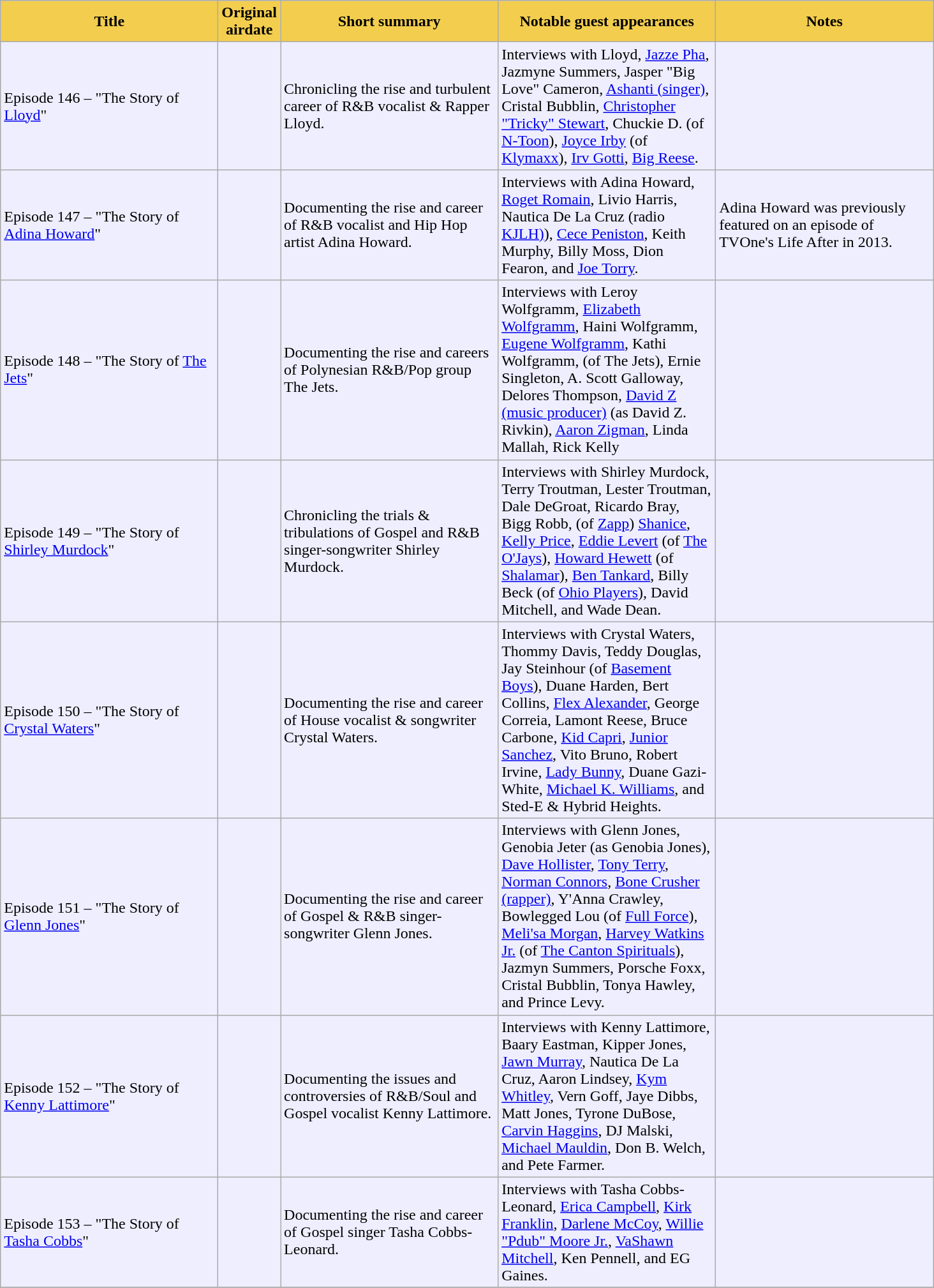<table class="wikitable" style="background:#EEEEFF">
<tr>
<th scope="col" style="background-color: #F3CE4E" width="220">Title</th>
<th scope="col" style="background-color: #F3CE4E" width="40pt">Original airdate</th>
<th scope="col" style="background-color: #F3CE4E" width="220">Short summary</th>
<th scope="col" style="background-color: #F3CE4E" width="220">Notable guest appearances</th>
<th scope="col" style="background-color: #F3CE4E" width="220">Notes</th>
</tr>
<tr>
<td>Episode 146 – "The Story of <a href='#'>Lloyd</a>"</td>
<td></td>
<td>Chronicling the rise and turbulent career of R&B vocalist & Rapper Lloyd.</td>
<td>Interviews with Lloyd, <a href='#'>Jazze Pha</a>, Jazmyne Summers, Jasper "Big Love" Cameron, <a href='#'>Ashanti (singer)</a>, Cristal Bubblin, <a href='#'>Christopher "Tricky" Stewart</a>, Chuckie D. (of <a href='#'>N-Toon</a>), <a href='#'>Joyce Irby</a> (of <a href='#'>Klymaxx</a>), <a href='#'>Irv Gotti</a>, <a href='#'>Big Reese</a>.</td>
</tr>
<tr>
<td>Episode 147 – "The Story of <a href='#'>Adina Howard</a>"</td>
<td></td>
<td>Documenting the rise and career of R&B vocalist and Hip Hop artist Adina Howard.</td>
<td>Interviews with Adina Howard, <a href='#'>Roget Romain</a>, Livio Harris, Nautica De La Cruz (radio <a href='#'>KJLH)</a>), <a href='#'>Cece Peniston</a>, Keith Murphy, Billy Moss, Dion Fearon, and <a href='#'>Joe Torry</a>.</td>
<td>Adina Howard was previously featured on an episode of TVOne's Life After in 2013.</td>
</tr>
<tr>
<td>Episode 148 – "The Story of <a href='#'>The Jets</a>"</td>
<td></td>
<td>Documenting the rise and careers of Polynesian R&B/Pop group The Jets.</td>
<td>Interviews with Leroy Wolfgramm, <a href='#'>Elizabeth Wolfgramm</a>, Haini Wolfgramm, <a href='#'>Eugene Wolfgramm</a>, Kathi Wolfgramm, (of The Jets), Ernie Singleton, A. Scott Galloway, Delores Thompson, <a href='#'>David Z (music producer)</a> (as David Z. Rivkin), <a href='#'>Aaron Zigman</a>, Linda Mallah, Rick Kelly</td>
</tr>
<tr>
<td>Episode 149 – "The Story of <a href='#'>Shirley Murdock</a>"</td>
<td></td>
<td>Chronicling the trials & tribulations of Gospel and R&B singer-songwriter Shirley Murdock.</td>
<td>Interviews with Shirley Murdock, Terry Troutman, Lester Troutman, Dale DeGroat, Ricardo Bray, Bigg Robb, (of <a href='#'>Zapp</a>) <a href='#'>Shanice</a>, <a href='#'>Kelly Price</a>, <a href='#'>Eddie Levert</a> (of <a href='#'>The O'Jays</a>), <a href='#'>Howard Hewett</a> (of <a href='#'>Shalamar</a>), <a href='#'>Ben Tankard</a>, Billy Beck (of <a href='#'>Ohio Players</a>), David Mitchell, and Wade Dean.</td>
<td></td>
</tr>
<tr>
<td>Episode 150 – "The Story of <a href='#'>Crystal Waters</a>"</td>
<td></td>
<td>Documenting the rise and career of House vocalist & songwriter Crystal Waters.</td>
<td>Interviews with Crystal Waters, Thommy Davis, Teddy Douglas, Jay Steinhour (of <a href='#'>Basement Boys</a>), Duane Harden, Bert Collins, <a href='#'>Flex Alexander</a>, George Correia, Lamont Reese, Bruce Carbone, <a href='#'>Kid Capri</a>, <a href='#'>Junior Sanchez</a>, Vito Bruno, Robert Irvine, <a href='#'>Lady Bunny</a>, Duane Gazi-White, <a href='#'>Michael K. Williams</a>, and Sted-E & Hybrid Heights.</td>
<td></td>
</tr>
<tr>
<td>Episode 151 – "The Story of <a href='#'>Glenn Jones</a>"</td>
<td></td>
<td>Documenting the rise and career of Gospel & R&B singer-songwriter Glenn Jones.</td>
<td>Interviews with Glenn Jones, Genobia Jeter (as Genobia Jones), <a href='#'>Dave Hollister</a>, <a href='#'>Tony Terry</a>, <a href='#'>Norman Connors</a>, <a href='#'>Bone Crusher (rapper)</a>, Y'Anna Crawley, Bowlegged Lou (of <a href='#'>Full Force</a>), <a href='#'>Meli'sa Morgan</a>, <a href='#'>Harvey Watkins Jr.</a> (of <a href='#'>The Canton Spirituals</a>), Jazmyn Summers, Porsche Foxx, Cristal Bubblin, Tonya Hawley, and Prince Levy.</td>
<td></td>
</tr>
<tr>
<td>Episode 152 – "The Story of <a href='#'>Kenny Lattimore</a>"</td>
<td></td>
<td>Documenting the issues and controversies of R&B/Soul and Gospel vocalist Kenny Lattimore.</td>
<td>Interviews with Kenny Lattimore, Baary Eastman, Kipper Jones, <a href='#'>Jawn Murray</a>, Nautica De La Cruz, Aaron Lindsey, <a href='#'>Kym Whitley</a>, Vern Goff, Jaye Dibbs, Matt Jones, Tyrone DuBose, <a href='#'>Carvin Haggins</a>, DJ Malski, <a href='#'>Michael Mauldin</a>, Don B. Welch, and Pete Farmer.</td>
<td></td>
</tr>
<tr>
<td>Episode 153 – "The Story of <a href='#'>Tasha Cobbs</a>"</td>
<td></td>
<td>Documenting the rise and career of Gospel singer Tasha Cobbs-Leonard.</td>
<td>Interviews with Tasha Cobbs-Leonard, <a href='#'>Erica Campbell</a>, <a href='#'>Kirk Franklin</a>, <a href='#'>Darlene McCoy</a>, <a href='#'>Willie "Pdub" Moore Jr.</a>, <a href='#'>VaShawn Mitchell</a>, Ken Pennell, and EG Gaines.</td>
<td></td>
</tr>
<tr>
</tr>
</table>
